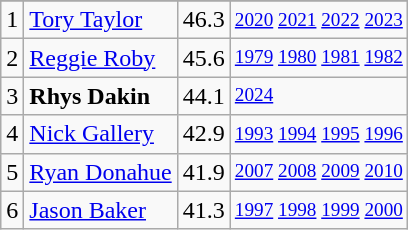<table class="wikitable">
<tr>
</tr>
<tr>
<td>1</td>
<td><a href='#'>Tory Taylor</a></td>
<td>46.3</td>
<td style="font-size:80%;"><a href='#'>2020</a> <a href='#'>2021</a> <a href='#'>2022</a> <a href='#'>2023</a></td>
</tr>
<tr>
<td>2</td>
<td><a href='#'>Reggie Roby</a></td>
<td>45.6</td>
<td style="font-size:80%;"><a href='#'>1979</a> <a href='#'>1980</a> <a href='#'>1981</a> <a href='#'>1982</a></td>
</tr>
<tr>
<td>3</td>
<td><strong>Rhys Dakin</strong></td>
<td>44.1</td>
<td style="font-size:80%;"><a href='#'>2024</a></td>
</tr>
<tr>
<td>4</td>
<td><a href='#'>Nick Gallery</a></td>
<td>42.9</td>
<td style="font-size:80%;"><a href='#'>1993</a> <a href='#'>1994</a> <a href='#'>1995</a> <a href='#'>1996</a></td>
</tr>
<tr>
<td>5</td>
<td><a href='#'>Ryan Donahue</a></td>
<td>41.9</td>
<td style="font-size:80%;"><a href='#'>2007</a> <a href='#'>2008</a> <a href='#'>2009</a> <a href='#'>2010</a></td>
</tr>
<tr>
<td>6</td>
<td><a href='#'>Jason Baker</a></td>
<td>41.3</td>
<td style="font-size:80%;"><a href='#'>1997</a> <a href='#'>1998</a> <a href='#'>1999</a> <a href='#'>2000</a></td>
</tr>
</table>
